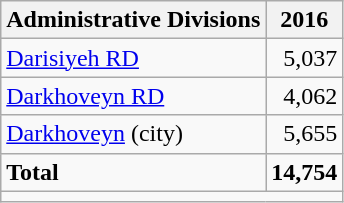<table class="wikitable">
<tr>
<th>Administrative Divisions</th>
<th>2016</th>
</tr>
<tr>
<td><a href='#'>Darisiyeh RD</a></td>
<td style="text-align: right;">5,037</td>
</tr>
<tr>
<td><a href='#'>Darkhoveyn RD</a></td>
<td style="text-align: right;">4,062</td>
</tr>
<tr>
<td><a href='#'>Darkhoveyn</a> (city)</td>
<td style="text-align: right;">5,655</td>
</tr>
<tr>
<td><strong>Total</strong></td>
<td style="text-align: right;"><strong>14,754</strong></td>
</tr>
<tr>
<td colspan=2></td>
</tr>
</table>
